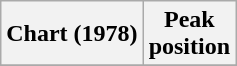<table class="wikitable sortable plainrowheaders">
<tr>
<th scope=col>Chart (1978)</th>
<th scope=col>Peak<br>position</th>
</tr>
<tr>
</tr>
</table>
